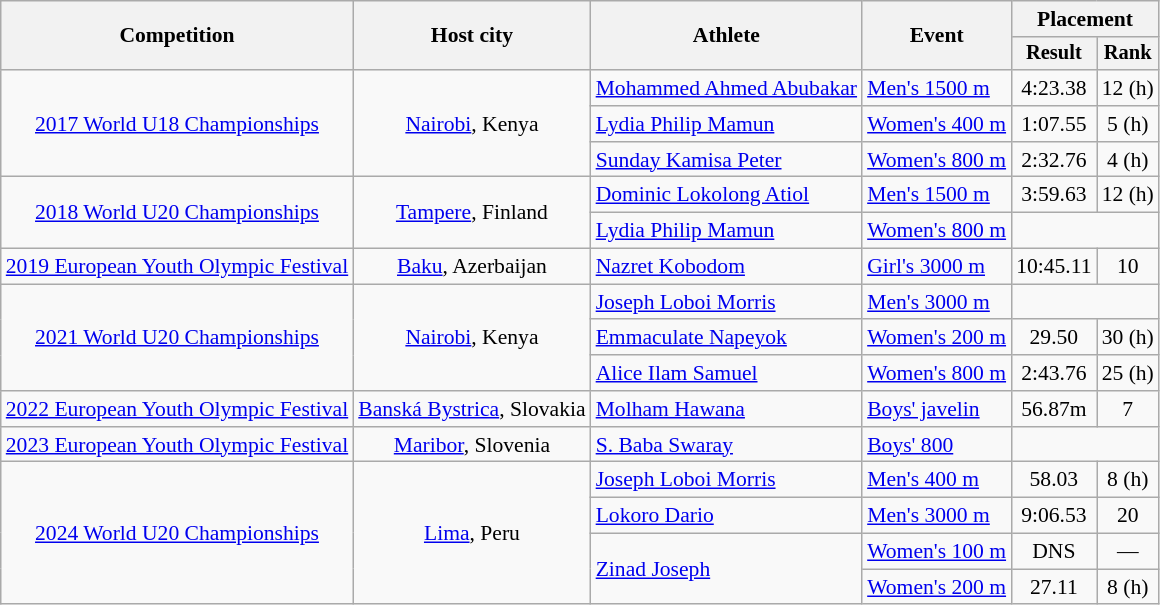<table class="wikitable" style="font-size:90%">
<tr>
<th rowspan="2">Competition</th>
<th rowspan="2">Host city</th>
<th rowspan="2">Athlete</th>
<th rowspan="2">Event</th>
<th colspan="2">Placement</th>
</tr>
<tr style="font-size:95%">
<th>Result</th>
<th>Rank</th>
</tr>
<tr align=center>
<td rowspan=3><a href='#'>2017 World U18 Championships</a></td>
<td rowspan=3><a href='#'>Nairobi</a>, Kenya</td>
<td align=left><a href='#'>Mohammed Ahmed Abubakar</a></td>
<td align=left><a href='#'>Men's 1500 m</a></td>
<td>4:23.38</td>
<td>12 (h)</td>
</tr>
<tr align=center>
<td align=left><a href='#'>Lydia Philip Mamun</a></td>
<td align=left><a href='#'>Women's 400 m</a></td>
<td>1:07.55</td>
<td>5 (h)</td>
</tr>
<tr align=center>
<td align=left><a href='#'>Sunday Kamisa Peter</a></td>
<td align=left><a href='#'>Women's 800 m</a></td>
<td>2:32.76</td>
<td>4 (h)</td>
</tr>
<tr align=center>
<td rowspan=2><a href='#'>2018 World U20 Championships</a></td>
<td rowspan=2><a href='#'>Tampere</a>, Finland</td>
<td align=left><a href='#'>Dominic Lokolong Atiol</a></td>
<td align=left><a href='#'>Men's 1500 m</a></td>
<td>3:59.63</td>
<td>12 (h)</td>
</tr>
<tr align=center>
<td align=left><a href='#'>Lydia Philip Mamun</a></td>
<td align=left><a href='#'>Women's 800 m</a></td>
<td colspan=2></td>
</tr>
<tr align=center>
<td><a href='#'>2019 European Youth Olympic Festival</a></td>
<td><a href='#'>Baku</a>, Azerbaijan</td>
<td align=left><a href='#'>Nazret Kobodom</a></td>
<td align=left><a href='#'>Girl's 3000 m</a></td>
<td>10:45.11</td>
<td>10</td>
</tr>
<tr align=center>
<td rowspan=3><a href='#'>2021 World U20 Championships</a></td>
<td rowspan=3><a href='#'>Nairobi</a>, Kenya</td>
<td align=left><a href='#'>Joseph Loboi Morris</a></td>
<td align=left><a href='#'>Men's 3000 m</a></td>
<td colspan=2></td>
</tr>
<tr align=center>
<td align=left><a href='#'>Emmaculate Napeyok</a></td>
<td align=left><a href='#'>Women's 200 m</a></td>
<td>29.50</td>
<td>30 (h)</td>
</tr>
<tr align=center>
<td align=left><a href='#'>Alice Ilam Samuel</a></td>
<td align=left><a href='#'>Women's 800 m</a></td>
<td>2:43.76</td>
<td>25 (h)</td>
</tr>
<tr align=center>
<td><a href='#'>2022 European Youth Olympic Festival</a></td>
<td><a href='#'>Banská Bystrica</a>, Slovakia</td>
<td align=left><a href='#'>Molham Hawana</a></td>
<td align=left><a href='#'>Boys' javelin</a></td>
<td>56.87m</td>
<td>7</td>
</tr>
<tr align=center>
<td><a href='#'>2023 European Youth Olympic Festival</a></td>
<td><a href='#'>Maribor</a>, Slovenia</td>
<td align=left><a href='#'>S. Baba Swaray</a></td>
<td align=left><a href='#'>Boys' 800</a></td>
</tr>
<tr align=center>
<td rowspan=4><a href='#'>2024 World U20 Championships</a></td>
<td rowspan=4><a href='#'>Lima</a>, Peru</td>
<td align=left><a href='#'>Joseph Loboi Morris</a></td>
<td align=left><a href='#'>Men's 400 m</a></td>
<td>58.03</td>
<td>8 (h)</td>
</tr>
<tr align=center>
<td align=left><a href='#'>Lokoro Dario</a></td>
<td align=left><a href='#'>Men's 3000 m</a></td>
<td>9:06.53</td>
<td>20</td>
</tr>
<tr align=center>
<td rowspan=2 align=left><a href='#'>Zinad Joseph</a></td>
<td align=left><a href='#'>Women's 100 m</a></td>
<td>DNS</td>
<td>—</td>
</tr>
<tr align=center>
<td align=left><a href='#'>Women's 200 m</a></td>
<td>27.11</td>
<td>8 (h)</td>
</tr>
</table>
